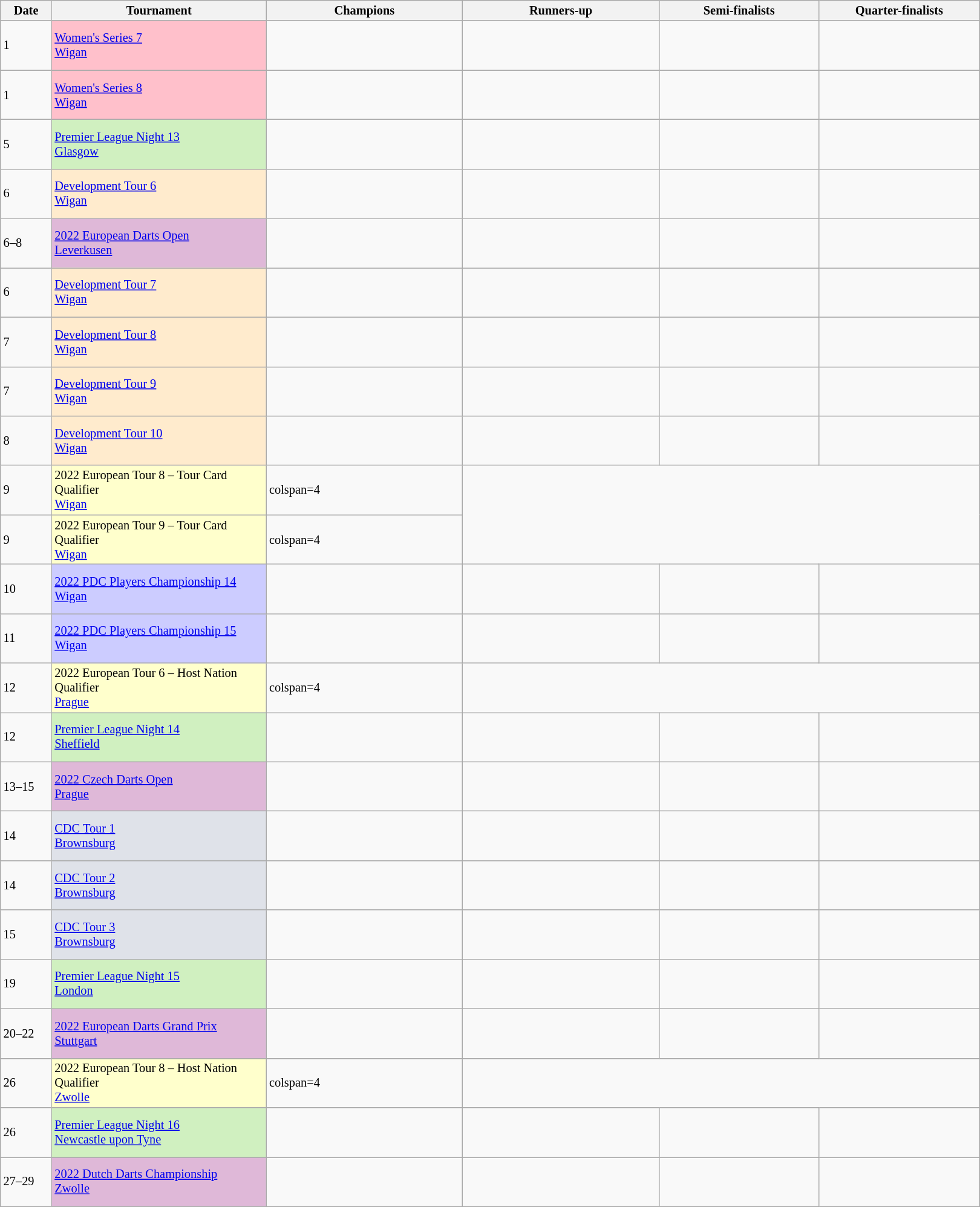<table class=wikitable style=font-size:85%>
<tr>
<th width=50>Date</th>
<th width=230>Tournament</th>
<th width=210>Champions</th>
<th width=210>Runners-up</th>
<th width=170>Semi-finalists</th>
<th width=170>Quarter-finalists</th>
</tr>
<tr>
<td>1</td>
<td bgcolor="#ffc0cb"><a href='#'>Women's Series 7</a> <br>  <a href='#'>Wigan</a></td>
<td></td>
<td></td>
<td> <br> </td>
<td> <br>  <br>  <br> </td>
</tr>
<tr>
<td>1</td>
<td bgcolor="#ffc0cb"><a href='#'>Women's Series 8</a> <br>  <a href='#'>Wigan</a></td>
<td></td>
<td></td>
<td> <br> </td>
<td> <br>  <br>  <br> </td>
</tr>
<tr>
<td>5</td>
<td bgcolor="d0f0c0"><a href='#'>Premier League Night 13</a> <br> <a href='#'>Glasgow</a></td>
<td></td>
<td></td>
<td> <br> </td>
<td> <br>  <br>  <br> </td>
</tr>
<tr>
<td>6</td>
<td bgcolor="#ffebcd"><a href='#'>Development Tour 6</a> <br>  <a href='#'>Wigan</a></td>
<td></td>
<td></td>
<td> <br> </td>
<td> <br>  <br>  <br> </td>
</tr>
<tr>
<td>6–8</td>
<td bgcolor="#dfb8d8"><a href='#'>2022 European Darts Open</a> <br>  <a href='#'>Leverkusen</a></td>
<td></td>
<td></td>
<td> <br> </td>
<td> <br>  <br>  <br> </td>
</tr>
<tr>
<td>6</td>
<td bgcolor="#ffebcd"><a href='#'>Development Tour 7</a> <br>  <a href='#'>Wigan</a></td>
<td></td>
<td></td>
<td> <br> </td>
<td> <br>  <br>  <br> </td>
</tr>
<tr>
<td>7</td>
<td bgcolor="#ffebcd"><a href='#'>Development Tour 8</a> <br>  <a href='#'>Wigan</a></td>
<td></td>
<td></td>
<td> <br> </td>
<td> <br>  <br>  <br> </td>
</tr>
<tr>
<td>7</td>
<td bgcolor="#ffebcd"><a href='#'>Development Tour 9</a> <br>  <a href='#'>Wigan</a></td>
<td></td>
<td></td>
<td> <br> </td>
<td> <br>  <br>  <br> </td>
</tr>
<tr>
<td>8</td>
<td bgcolor="#ffebcd"><a href='#'>Development Tour 10</a> <br>  <a href='#'>Wigan</a></td>
<td></td>
<td></td>
<td> <br> </td>
<td> <br>  <br>  <br> </td>
</tr>
<tr>
<td>9</td>
<td bgcolor="ffffcc">2022 European Tour 8 – Tour Card Qualifier <br> <a href='#'>Wigan</a></td>
<td>colspan=4 </td>
</tr>
<tr>
<td>9</td>
<td bgcolor="ffffcc">2022 European Tour 9 – Tour Card Qualifier <br> <a href='#'>Wigan</a></td>
<td>colspan=4 </td>
</tr>
<tr>
<td>10</td>
<td bgcolor="#ccccff"><a href='#'>2022 PDC Players Championship 14</a> <br>  <a href='#'>Wigan</a></td>
<td></td>
<td></td>
<td> <br> </td>
<td> <br>  <br>  <br> </td>
</tr>
<tr>
<td>11</td>
<td bgcolor="#ccccff"><a href='#'>2022 PDC Players Championship 15</a> <br>  <a href='#'>Wigan</a></td>
<td></td>
<td></td>
<td> <br> </td>
<td> <br>  <br>  <br> </td>
</tr>
<tr>
<td>12</td>
<td bgcolor="ffffcc">2022 European Tour 6 – Host Nation Qualifier <br> <a href='#'>Prague</a></td>
<td>colspan=4 </td>
</tr>
<tr>
<td>12</td>
<td bgcolor="d0f0c0"><a href='#'>Premier League Night 14</a> <br> <a href='#'>Sheffield</a></td>
<td></td>
<td></td>
<td> <br> </td>
<td> <br>  <br>  <br> </td>
</tr>
<tr>
<td>13–15</td>
<td bgcolor="#dfb8d8"><a href='#'>2022 Czech Darts Open</a> <br>  <a href='#'>Prague</a></td>
<td></td>
<td></td>
<td> <br> </td>
<td> <br>  <br>  <br> </td>
</tr>
<tr>
<td>14</td>
<td bgcolor="#dfe2e9"><a href='#'>CDC Tour 1</a> <br>  <a href='#'>Brownsburg</a></td>
<td></td>
<td></td>
<td> <br> </td>
<td> <br>  <br>  <br> </td>
</tr>
<tr>
<td>14</td>
<td bgcolor="#dfe2e9"><a href='#'>CDC Tour 2</a> <br>  <a href='#'>Brownsburg</a></td>
<td></td>
<td></td>
<td> <br> </td>
<td> <br>  <br>  <br> </td>
</tr>
<tr>
<td>15</td>
<td bgcolor="#dfe2e9"><a href='#'>CDC Tour 3</a> <br>  <a href='#'>Brownsburg</a></td>
<td></td>
<td></td>
<td> <br> </td>
<td> <br>  <br>  <br> </td>
</tr>
<tr>
<td>19</td>
<td bgcolor="d0f0c0"><a href='#'>Premier League Night 15</a> <br> <a href='#'>London</a></td>
<td></td>
<td></td>
<td> <br> </td>
<td> <br>  <br>  <br> </td>
</tr>
<tr>
<td>20–22</td>
<td bgcolor="#dfb8d8"><a href='#'>2022 European Darts Grand Prix</a> <br>  <a href='#'>Stuttgart</a></td>
<td></td>
<td></td>
<td> <br> </td>
<td> <br>  <br>  <br> </td>
</tr>
<tr>
<td>26</td>
<td bgcolor="ffffcc">2022 European Tour 8 – Host Nation Qualifier <br> <a href='#'>Zwolle</a></td>
<td>colspan=4 </td>
</tr>
<tr>
<td>26</td>
<td bgcolor="d0f0c0"><a href='#'>Premier League Night 16</a> <br> <a href='#'>Newcastle upon Tyne</a></td>
<td></td>
<td></td>
<td> <br> </td>
<td> <br>  <br>  <br> </td>
</tr>
<tr>
<td>27–29</td>
<td bgcolor="#dfb8d8"><a href='#'>2022 Dutch Darts Championship</a> <br>  <a href='#'>Zwolle</a></td>
<td></td>
<td></td>
<td> <br> </td>
<td> <br>  <br>  <br> </td>
</tr>
</table>
